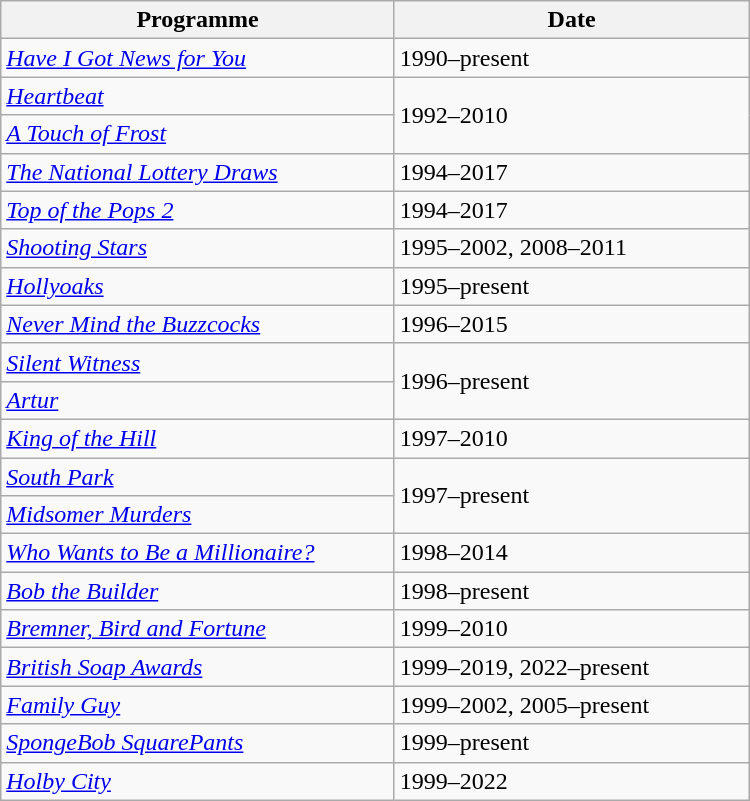<table class="wikitable">
<tr>
<th width=255>Programme</th>
<th width=229>Date</th>
</tr>
<tr>
<td><em><a href='#'>Have I Got News for You</a></em></td>
<td>1990–present</td>
</tr>
<tr>
<td><em><a href='#'>Heartbeat</a></em></td>
<td rowspan="2">1992–2010</td>
</tr>
<tr>
<td><em><a href='#'>A Touch of Frost</a></em></td>
</tr>
<tr>
<td><em><a href='#'>The National Lottery Draws</a></em></td>
<td>1994–2017</td>
</tr>
<tr>
<td><em><a href='#'>Top of the Pops 2</a></em></td>
<td>1994–2017</td>
</tr>
<tr>
<td><em><a href='#'>Shooting Stars</a></em></td>
<td>1995–2002, 2008–2011</td>
</tr>
<tr>
<td><em><a href='#'>Hollyoaks</a></em></td>
<td>1995–present</td>
</tr>
<tr>
<td><em><a href='#'>Never Mind the Buzzcocks</a></em></td>
<td>1996–2015</td>
</tr>
<tr>
<td><em><a href='#'>Silent Witness</a></em></td>
<td rowspan="2">1996–present</td>
</tr>
<tr>
<td><em><a href='#'>Artur</a></em></td>
</tr>
<tr>
<td><em><a href='#'>King of the Hill</a></em></td>
<td>1997–2010</td>
</tr>
<tr>
<td><em><a href='#'>South Park</a></em></td>
<td rowspan="2">1997–present</td>
</tr>
<tr>
<td><em><a href='#'>Midsomer Murders</a></em></td>
</tr>
<tr>
<td><em><a href='#'>Who Wants to Be a Millionaire?</a></em></td>
<td>1998–2014</td>
</tr>
<tr>
<td><em><a href='#'>Bob the Builder</a></em></td>
<td>1998–present</td>
</tr>
<tr>
<td><em><a href='#'>Bremner, Bird and Fortune</a></em></td>
<td>1999–2010</td>
</tr>
<tr>
<td><em><a href='#'>British Soap Awards</a></em></td>
<td>1999–2019, 2022–present</td>
</tr>
<tr>
<td><em><a href='#'>Family Guy</a></em></td>
<td>1999–2002, 2005–present</td>
</tr>
<tr>
<td><em><a href='#'>SpongeBob SquarePants</a></em></td>
<td>1999–present</td>
</tr>
<tr>
<td><em><a href='#'>Holby City</a></em></td>
<td>1999–2022</td>
</tr>
</table>
